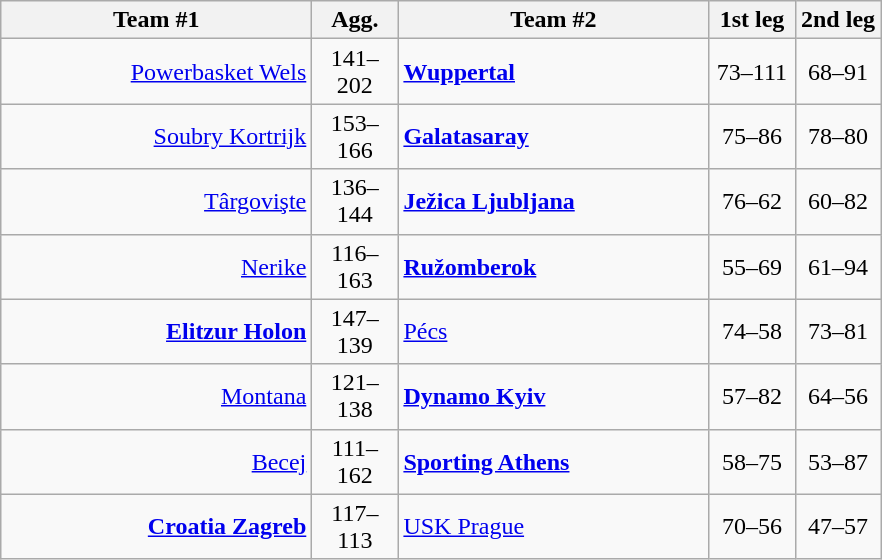<table class=wikitable style="text-align:center">
<tr>
<th width=200>Team #1</th>
<th width=50>Agg.</th>
<th width=200>Team #2</th>
<th width=50>1st leg</th>
<th width=50>2nd leg</th>
</tr>
<tr>
<td align=right><a href='#'>Powerbasket Wels</a> </td>
<td align=center>141–202</td>
<td align=left> <strong><a href='#'>Wuppertal</a></strong></td>
<td align=center>73–111</td>
<td align=center>68–91</td>
</tr>
<tr>
<td align=right><a href='#'>Soubry Kortrijk</a> </td>
<td align=center>153–166</td>
<td align=left> <strong><a href='#'>Galatasaray</a></strong></td>
<td align=center>75–86</td>
<td align=center>78–80</td>
</tr>
<tr>
<td align=right><a href='#'>Târgovişte</a> </td>
<td align=center>136–144</td>
<td align=left> <strong><a href='#'>Ježica Ljubljana</a></strong></td>
<td align=center>76–62</td>
<td align=center>60–82</td>
</tr>
<tr>
<td align=right><a href='#'>Nerike</a> </td>
<td align=center>116–163</td>
<td align=left> <strong><a href='#'>Ružomberok</a></strong></td>
<td align=center>55–69</td>
<td align=center>61–94</td>
</tr>
<tr>
<td align=right><strong><a href='#'>Elitzur Holon</a></strong> </td>
<td align=center>147–139</td>
<td align=left> <a href='#'>Pécs</a></td>
<td align=center>74–58</td>
<td align=center>73–81</td>
</tr>
<tr>
<td align=right><a href='#'>Montana</a> </td>
<td align=center>121–138</td>
<td align=left> <strong><a href='#'>Dynamo Kyiv</a></strong></td>
<td align=center>57–82</td>
<td align=center>64–56</td>
</tr>
<tr>
<td align=right><a href='#'>Becej</a> </td>
<td align=center>111–162</td>
<td align=left> <strong><a href='#'>Sporting Athens</a></strong></td>
<td align=center>58–75</td>
<td align=center>53–87</td>
</tr>
<tr>
<td align=right><strong><a href='#'>Croatia Zagreb</a></strong> </td>
<td align=center>117–113</td>
<td align=left> <a href='#'>USK Prague</a></td>
<td align=center>70–56</td>
<td align=center>47–57</td>
</tr>
</table>
